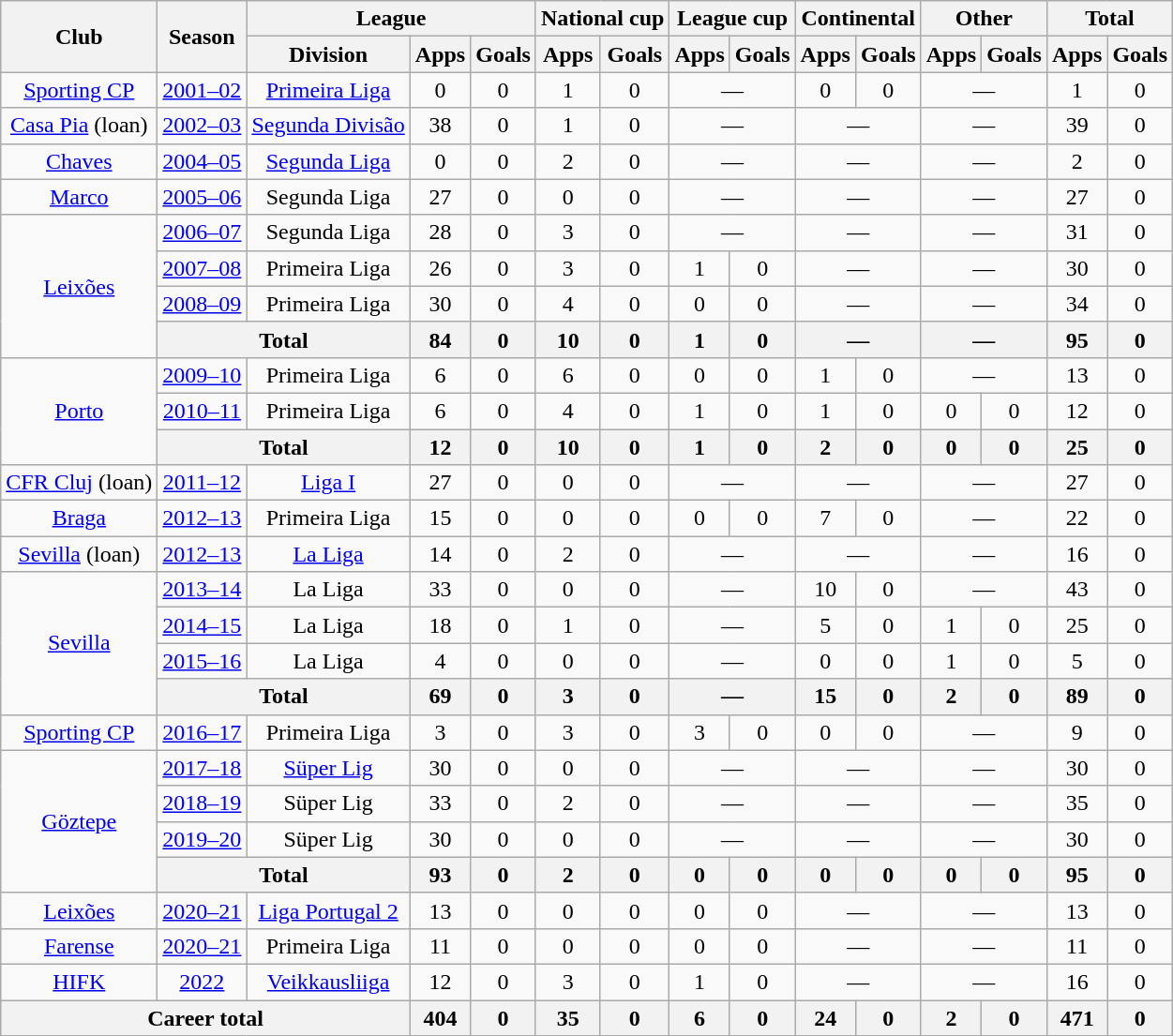<table class="wikitable" style="text-align: center;">
<tr>
<th rowspan="2">Club</th>
<th rowspan="2">Season</th>
<th colspan="3">League</th>
<th colspan="2">National cup</th>
<th colspan="2">League cup</th>
<th colspan="2">Continental</th>
<th colspan="2">Other</th>
<th colspan="2">Total</th>
</tr>
<tr>
<th>Division</th>
<th>Apps</th>
<th>Goals</th>
<th>Apps</th>
<th>Goals</th>
<th>Apps</th>
<th>Goals</th>
<th>Apps</th>
<th>Goals</th>
<th>Apps</th>
<th>Goals</th>
<th>Apps</th>
<th>Goals</th>
</tr>
<tr>
<td><a href='#'>Sporting CP</a></td>
<td><a href='#'>2001–02</a></td>
<td><a href='#'>Primeira Liga</a></td>
<td>0</td>
<td>0</td>
<td>1</td>
<td>0</td>
<td colspan="2">—</td>
<td>0</td>
<td>0</td>
<td colspan="2">—</td>
<td>1</td>
<td>0</td>
</tr>
<tr>
<td><a href='#'>Casa Pia</a> (loan)</td>
<td><a href='#'>2002–03</a></td>
<td><a href='#'>Segunda Divisão</a></td>
<td>38</td>
<td>0</td>
<td>1</td>
<td>0</td>
<td colspan="2">—</td>
<td colspan="2">—</td>
<td colspan="2">—</td>
<td>39</td>
<td>0</td>
</tr>
<tr>
<td><a href='#'>Chaves</a></td>
<td><a href='#'>2004–05</a></td>
<td><a href='#'>Segunda Liga</a></td>
<td>0</td>
<td>0</td>
<td>2</td>
<td>0</td>
<td colspan="2">—</td>
<td colspan="2">—</td>
<td colspan="2">—</td>
<td>2</td>
<td>0</td>
</tr>
<tr>
<td><a href='#'>Marco</a></td>
<td><a href='#'>2005–06</a></td>
<td>Segunda Liga</td>
<td>27</td>
<td>0</td>
<td>0</td>
<td>0</td>
<td colspan="2">—</td>
<td colspan="2">—</td>
<td colspan="2">—</td>
<td>27</td>
<td>0</td>
</tr>
<tr>
<td rowspan="4"><a href='#'>Leixões</a></td>
<td><a href='#'>2006–07</a></td>
<td>Segunda Liga</td>
<td>28</td>
<td>0</td>
<td>3</td>
<td>0</td>
<td colspan="2">—</td>
<td colspan="2">—</td>
<td colspan="2">—</td>
<td>31</td>
<td>0</td>
</tr>
<tr>
<td><a href='#'>2007–08</a></td>
<td>Primeira Liga</td>
<td>26</td>
<td>0</td>
<td>3</td>
<td>0</td>
<td>1</td>
<td>0</td>
<td colspan="2">—</td>
<td colspan="2">—</td>
<td>30</td>
<td>0</td>
</tr>
<tr>
<td><a href='#'>2008–09</a></td>
<td>Primeira Liga</td>
<td>30</td>
<td>0</td>
<td>4</td>
<td>0</td>
<td>0</td>
<td>0</td>
<td colspan="2">—</td>
<td colspan="2">—</td>
<td>34</td>
<td>0</td>
</tr>
<tr>
<th colspan="2">Total</th>
<th>84</th>
<th>0</th>
<th>10</th>
<th>0</th>
<th>1</th>
<th>0</th>
<th colspan="2">—</th>
<th colspan="2">—</th>
<th>95</th>
<th>0</th>
</tr>
<tr>
<td rowspan="3"><a href='#'>Porto</a></td>
<td><a href='#'>2009–10</a></td>
<td>Primeira Liga</td>
<td>6</td>
<td>0</td>
<td>6</td>
<td>0</td>
<td>0</td>
<td>0</td>
<td>1</td>
<td>0</td>
<td colspan="2">—</td>
<td>13</td>
<td>0</td>
</tr>
<tr>
<td><a href='#'>2010–11</a></td>
<td>Primeira Liga</td>
<td>6</td>
<td>0</td>
<td>4</td>
<td>0</td>
<td>1</td>
<td>0</td>
<td>1</td>
<td>0</td>
<td>0</td>
<td>0</td>
<td>12</td>
<td>0</td>
</tr>
<tr>
<th colspan="2">Total</th>
<th>12</th>
<th>0</th>
<th>10</th>
<th>0</th>
<th>1</th>
<th>0</th>
<th>2</th>
<th>0</th>
<th>0</th>
<th>0</th>
<th>25</th>
<th>0</th>
</tr>
<tr>
<td><a href='#'>CFR Cluj</a> (loan)</td>
<td><a href='#'>2011–12</a></td>
<td><a href='#'>Liga I</a></td>
<td>27</td>
<td>0</td>
<td>0</td>
<td>0</td>
<td colspan="2">—</td>
<td colspan="2">—</td>
<td colspan="2">—</td>
<td>27</td>
<td>0</td>
</tr>
<tr>
<td><a href='#'>Braga</a></td>
<td><a href='#'>2012–13</a></td>
<td>Primeira Liga</td>
<td>15</td>
<td>0</td>
<td>0</td>
<td>0</td>
<td>0</td>
<td>0</td>
<td>7</td>
<td>0</td>
<td colspan="2">—</td>
<td>22</td>
<td>0</td>
</tr>
<tr>
<td><a href='#'>Sevilla</a> (loan)</td>
<td><a href='#'>2012–13</a></td>
<td><a href='#'>La Liga</a></td>
<td>14</td>
<td>0</td>
<td>2</td>
<td>0</td>
<td colspan="2">—</td>
<td colspan="2">—</td>
<td colspan="2">—</td>
<td>16</td>
<td>0</td>
</tr>
<tr>
<td rowspan="4"><a href='#'>Sevilla</a></td>
<td><a href='#'>2013–14</a></td>
<td>La Liga</td>
<td>33</td>
<td>0</td>
<td>0</td>
<td>0</td>
<td colspan="2">—</td>
<td>10</td>
<td>0</td>
<td colspan="2">—</td>
<td>43</td>
<td>0</td>
</tr>
<tr>
<td><a href='#'>2014–15</a></td>
<td>La Liga</td>
<td>18</td>
<td>0</td>
<td>1</td>
<td>0</td>
<td colspan="2">—</td>
<td>5</td>
<td>0</td>
<td>1</td>
<td>0</td>
<td>25</td>
<td>0</td>
</tr>
<tr>
<td><a href='#'>2015–16</a></td>
<td>La Liga</td>
<td>4</td>
<td>0</td>
<td>0</td>
<td>0</td>
<td colspan="2">—</td>
<td>0</td>
<td>0</td>
<td>1</td>
<td>0</td>
<td>5</td>
<td>0</td>
</tr>
<tr>
<th colspan="2">Total</th>
<th>69</th>
<th>0</th>
<th>3</th>
<th>0</th>
<th colspan="2">—</th>
<th>15</th>
<th>0</th>
<th>2</th>
<th>0</th>
<th>89</th>
<th>0</th>
</tr>
<tr>
<td><a href='#'>Sporting CP</a></td>
<td><a href='#'>2016–17</a></td>
<td>Primeira Liga</td>
<td>3</td>
<td>0</td>
<td>3</td>
<td>0</td>
<td>3</td>
<td>0</td>
<td>0</td>
<td>0</td>
<td colspan="2">—</td>
<td>9</td>
<td>0</td>
</tr>
<tr>
<td rowspan="4"><a href='#'>Göztepe</a></td>
<td><a href='#'>2017–18</a></td>
<td><a href='#'>Süper Lig</a></td>
<td>30</td>
<td>0</td>
<td>0</td>
<td>0</td>
<td colspan="2">—</td>
<td colspan="2">—</td>
<td colspan="2">—</td>
<td>30</td>
<td>0</td>
</tr>
<tr>
<td><a href='#'>2018–19</a></td>
<td>Süper Lig</td>
<td>33</td>
<td>0</td>
<td>2</td>
<td>0</td>
<td colspan="2">—</td>
<td colspan="2">—</td>
<td colspan="2">—</td>
<td>35</td>
<td>0</td>
</tr>
<tr>
<td><a href='#'>2019–20</a></td>
<td>Süper Lig</td>
<td>30</td>
<td>0</td>
<td>0</td>
<td>0</td>
<td colspan="2">—</td>
<td colspan="2">—</td>
<td colspan="2">—</td>
<td>30</td>
<td>0</td>
</tr>
<tr>
<th colspan="2">Total</th>
<th>93</th>
<th>0</th>
<th>2</th>
<th>0</th>
<th>0</th>
<th>0</th>
<th>0</th>
<th>0</th>
<th>0</th>
<th>0</th>
<th>95</th>
<th>0</th>
</tr>
<tr>
<td><a href='#'>Leixões</a></td>
<td><a href='#'>2020–21</a></td>
<td><a href='#'>Liga Portugal 2</a></td>
<td>13</td>
<td>0</td>
<td>0</td>
<td>0</td>
<td>0</td>
<td>0</td>
<td colspan="2">—</td>
<td colspan="2">—</td>
<td>13</td>
<td>0</td>
</tr>
<tr>
<td><a href='#'>Farense</a></td>
<td><a href='#'>2020–21</a></td>
<td>Primeira Liga</td>
<td>11</td>
<td>0</td>
<td>0</td>
<td>0</td>
<td>0</td>
<td>0</td>
<td colspan="2">—</td>
<td colspan="2">—</td>
<td>11</td>
<td>0</td>
</tr>
<tr>
<td><a href='#'>HIFK</a></td>
<td><a href='#'>2022</a></td>
<td><a href='#'>Veikkausliiga</a></td>
<td>12</td>
<td>0</td>
<td>3</td>
<td>0</td>
<td>1</td>
<td>0</td>
<td colspan="2">—</td>
<td colspan="2">—</td>
<td>16</td>
<td>0</td>
</tr>
<tr>
<th colspan="3">Career total</th>
<th>404</th>
<th>0</th>
<th>35</th>
<th>0</th>
<th>6</th>
<th>0</th>
<th>24</th>
<th>0</th>
<th>2</th>
<th>0</th>
<th>471</th>
<th>0</th>
</tr>
</table>
